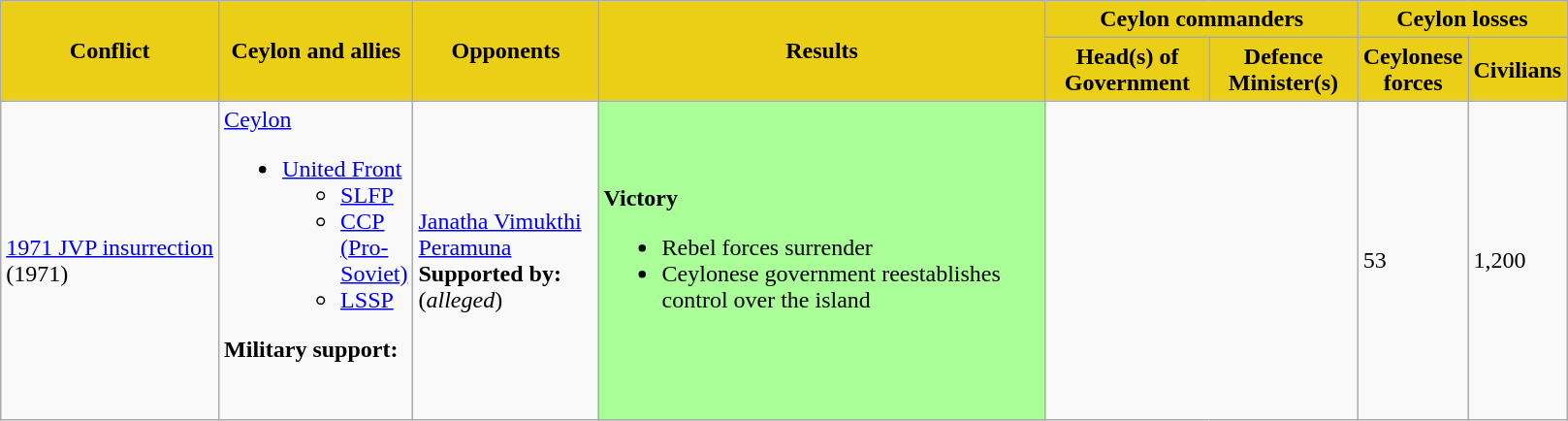<table class="wikitable">
<tr>
<th style="background:#EBCF16" rowspan="2"><span>Conflict</span></th>
<th style="background:#EBCF16" rowspan="2" width=125px><span>Ceylon and allies</span></th>
<th style="background:#EBCF16" rowspan="2" width=120px><span>Opponents</span></th>
<th style="background:#EBCF16" rowspan="2" width=300px><span>Results</span></th>
<th style="background:#EBCF16" colspan="2"><span>Ceylon commanders</span></th>
<th style="background:#EBCF16" colspan="2"><span>Ceylon losses</span></th>
</tr>
<tr>
<th style="background:#EBCF16" width=105px><span>Head(s) of Government</span></th>
<th style="background:#EBCF16" width=95px><span>Defence Minister(s)</span></th>
<th style="background:#EBCF16" width=55px><span>Ceylonese<br>forces</span></th>
<th style="background:#EBCF16" width=><span>Civilians</span></th>
</tr>
<tr>
<td><a href='#'>1971 JVP insurrection</a><br>(1971)</td>
<td> <a href='#'>Ceylon</a><br><ul><li> <a href='#'>United Front</a><ul><li> <a href='#'>SLFP</a></li><li> <a href='#'>CCP (Pro-Soviet)</a></li><li><a href='#'>LSSP</a></li></ul></li></ul><strong>Military support:</strong><br><br><br></td>
<td> <a href='#'>Janatha Vimukthi Peramuna</a><br><strong>Supported by:</strong><br> (<em>alleged</em>)</td>
<td style="background:#AF9"><strong>Victory</strong><br><ul><li>Rebel forces surrender</li><li>Ceylonese government reestablishes control over the island</li></ul></td>
<td colspan="2"></td>
<td>53</td>
<td>1,200</td>
</tr>
</table>
